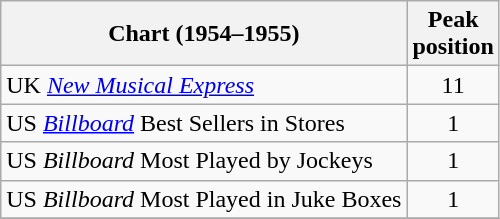<table class="wikitable sortable">
<tr>
<th>Chart (1954–1955)</th>
<th>Peak<br>position</th>
</tr>
<tr>
<td>UK <em><a href='#'>New Musical Express</a></em></td>
<td align="center">11</td>
</tr>
<tr>
<td>US <em><a href='#'>Billboard</a></em> Best Sellers in Stores</td>
<td align="center">1</td>
</tr>
<tr>
<td>US <em>Billboard</em> Most Played by Jockeys</td>
<td align="center">1</td>
</tr>
<tr>
<td>US <em>Billboard</em> Most Played in Juke Boxes</td>
<td align="center">1</td>
</tr>
<tr>
</tr>
</table>
